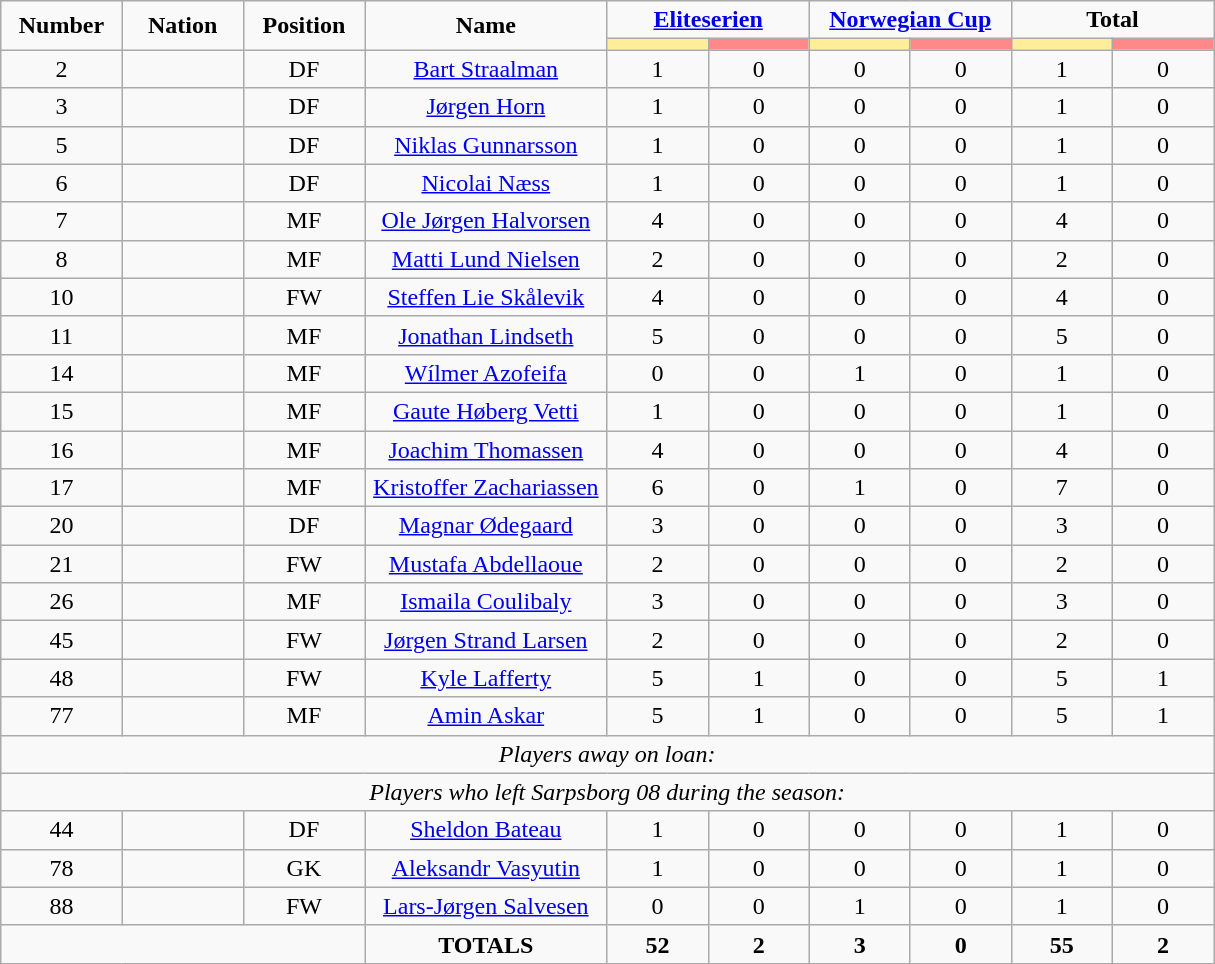<table class="wikitable" style="font-size: 100%; text-align: center;">
<tr>
<td rowspan="2" width="10%" align="center"><strong>Number</strong></td>
<td rowspan="2" width="10%" align="center"><strong>Nation</strong></td>
<td rowspan="2" width="10%" align="center"><strong>Position</strong></td>
<td rowspan="2" width="20%" align="center"><strong>Name</strong></td>
<td colspan="2" align="center"><strong><a href='#'>Eliteserien</a></strong></td>
<td colspan="2" align="center"><strong><a href='#'>Norwegian Cup</a></strong></td>
<td colspan="2" align="center"><strong>Total</strong></td>
</tr>
<tr>
<th width=60 style="background: #FFEE99"></th>
<th width=60 style="background: #FF8888"></th>
<th width=60 style="background: #FFEE99"></th>
<th width=60 style="background: #FF8888"></th>
<th width=60 style="background: #FFEE99"></th>
<th width=60 style="background: #FF8888"></th>
</tr>
<tr>
<td>2</td>
<td></td>
<td>DF</td>
<td><a href='#'>Bart Straalman</a></td>
<td>1</td>
<td>0</td>
<td>0</td>
<td>0</td>
<td>1</td>
<td>0</td>
</tr>
<tr>
<td>3</td>
<td></td>
<td>DF</td>
<td><a href='#'>Jørgen Horn</a></td>
<td>1</td>
<td>0</td>
<td>0</td>
<td>0</td>
<td>1</td>
<td>0</td>
</tr>
<tr>
<td>5</td>
<td></td>
<td>DF</td>
<td><a href='#'>Niklas Gunnarsson</a></td>
<td>1</td>
<td>0</td>
<td>0</td>
<td>0</td>
<td>1</td>
<td>0</td>
</tr>
<tr>
<td>6</td>
<td></td>
<td>DF</td>
<td><a href='#'>Nicolai Næss</a></td>
<td>1</td>
<td>0</td>
<td>0</td>
<td>0</td>
<td>1</td>
<td>0</td>
</tr>
<tr>
<td>7</td>
<td></td>
<td>MF</td>
<td><a href='#'>Ole Jørgen Halvorsen</a></td>
<td>4</td>
<td>0</td>
<td>0</td>
<td>0</td>
<td>4</td>
<td>0</td>
</tr>
<tr>
<td>8</td>
<td></td>
<td>MF</td>
<td><a href='#'>Matti Lund Nielsen</a></td>
<td>2</td>
<td>0</td>
<td>0</td>
<td>0</td>
<td>2</td>
<td>0</td>
</tr>
<tr>
<td>10</td>
<td></td>
<td>FW</td>
<td><a href='#'>Steffen Lie Skålevik</a></td>
<td>4</td>
<td>0</td>
<td>0</td>
<td>0</td>
<td>4</td>
<td>0</td>
</tr>
<tr>
<td>11</td>
<td></td>
<td>MF</td>
<td><a href='#'>Jonathan Lindseth</a></td>
<td>5</td>
<td>0</td>
<td>0</td>
<td>0</td>
<td>5</td>
<td>0</td>
</tr>
<tr>
<td>14</td>
<td></td>
<td>MF</td>
<td><a href='#'>Wílmer Azofeifa</a></td>
<td>0</td>
<td>0</td>
<td>1</td>
<td>0</td>
<td>1</td>
<td>0</td>
</tr>
<tr>
<td>15</td>
<td></td>
<td>MF</td>
<td><a href='#'>Gaute Høberg Vetti</a></td>
<td>1</td>
<td>0</td>
<td>0</td>
<td>0</td>
<td>1</td>
<td>0</td>
</tr>
<tr>
<td>16</td>
<td></td>
<td>MF</td>
<td><a href='#'>Joachim Thomassen</a></td>
<td>4</td>
<td>0</td>
<td>0</td>
<td>0</td>
<td>4</td>
<td>0</td>
</tr>
<tr>
<td>17</td>
<td></td>
<td>MF</td>
<td><a href='#'>Kristoffer Zachariassen</a></td>
<td>6</td>
<td>0</td>
<td>1</td>
<td>0</td>
<td>7</td>
<td>0</td>
</tr>
<tr>
<td>20</td>
<td></td>
<td>DF</td>
<td><a href='#'>Magnar Ødegaard</a></td>
<td>3</td>
<td>0</td>
<td>0</td>
<td>0</td>
<td>3</td>
<td>0</td>
</tr>
<tr>
<td>21</td>
<td></td>
<td>FW</td>
<td><a href='#'>Mustafa Abdellaoue</a></td>
<td>2</td>
<td>0</td>
<td>0</td>
<td>0</td>
<td>2</td>
<td>0</td>
</tr>
<tr>
<td>26</td>
<td></td>
<td>MF</td>
<td><a href='#'>Ismaila Coulibaly</a></td>
<td>3</td>
<td>0</td>
<td>0</td>
<td>0</td>
<td>3</td>
<td>0</td>
</tr>
<tr>
<td>45</td>
<td></td>
<td>FW</td>
<td><a href='#'>Jørgen Strand Larsen</a></td>
<td>2</td>
<td>0</td>
<td>0</td>
<td>0</td>
<td>2</td>
<td>0</td>
</tr>
<tr>
<td>48</td>
<td></td>
<td>FW</td>
<td><a href='#'>Kyle Lafferty</a></td>
<td>5</td>
<td>1</td>
<td>0</td>
<td>0</td>
<td>5</td>
<td>1</td>
</tr>
<tr>
<td>77</td>
<td></td>
<td>MF</td>
<td><a href='#'>Amin Askar</a></td>
<td>5</td>
<td>1</td>
<td>0</td>
<td>0</td>
<td>5</td>
<td>1</td>
</tr>
<tr>
<td colspan="14"><em>Players away on loan:</em></td>
</tr>
<tr>
<td colspan="14"><em>Players who left Sarpsborg 08 during the season:</em></td>
</tr>
<tr>
<td>44</td>
<td></td>
<td>DF</td>
<td><a href='#'>Sheldon Bateau</a></td>
<td>1</td>
<td>0</td>
<td>0</td>
<td>0</td>
<td>1</td>
<td>0</td>
</tr>
<tr>
<td>78</td>
<td></td>
<td>GK</td>
<td><a href='#'>Aleksandr Vasyutin</a></td>
<td>1</td>
<td>0</td>
<td>0</td>
<td>0</td>
<td>1</td>
<td>0</td>
</tr>
<tr>
<td>88</td>
<td></td>
<td>FW</td>
<td><a href='#'>Lars-Jørgen Salvesen</a></td>
<td>0</td>
<td>0</td>
<td>1</td>
<td>0</td>
<td>1</td>
<td>0</td>
</tr>
<tr>
<td colspan="3"></td>
<td><strong>TOTALS</strong></td>
<td><strong>52</strong></td>
<td><strong>2</strong></td>
<td><strong>3</strong></td>
<td><strong>0</strong></td>
<td><strong>55</strong></td>
<td><strong>2</strong></td>
</tr>
</table>
